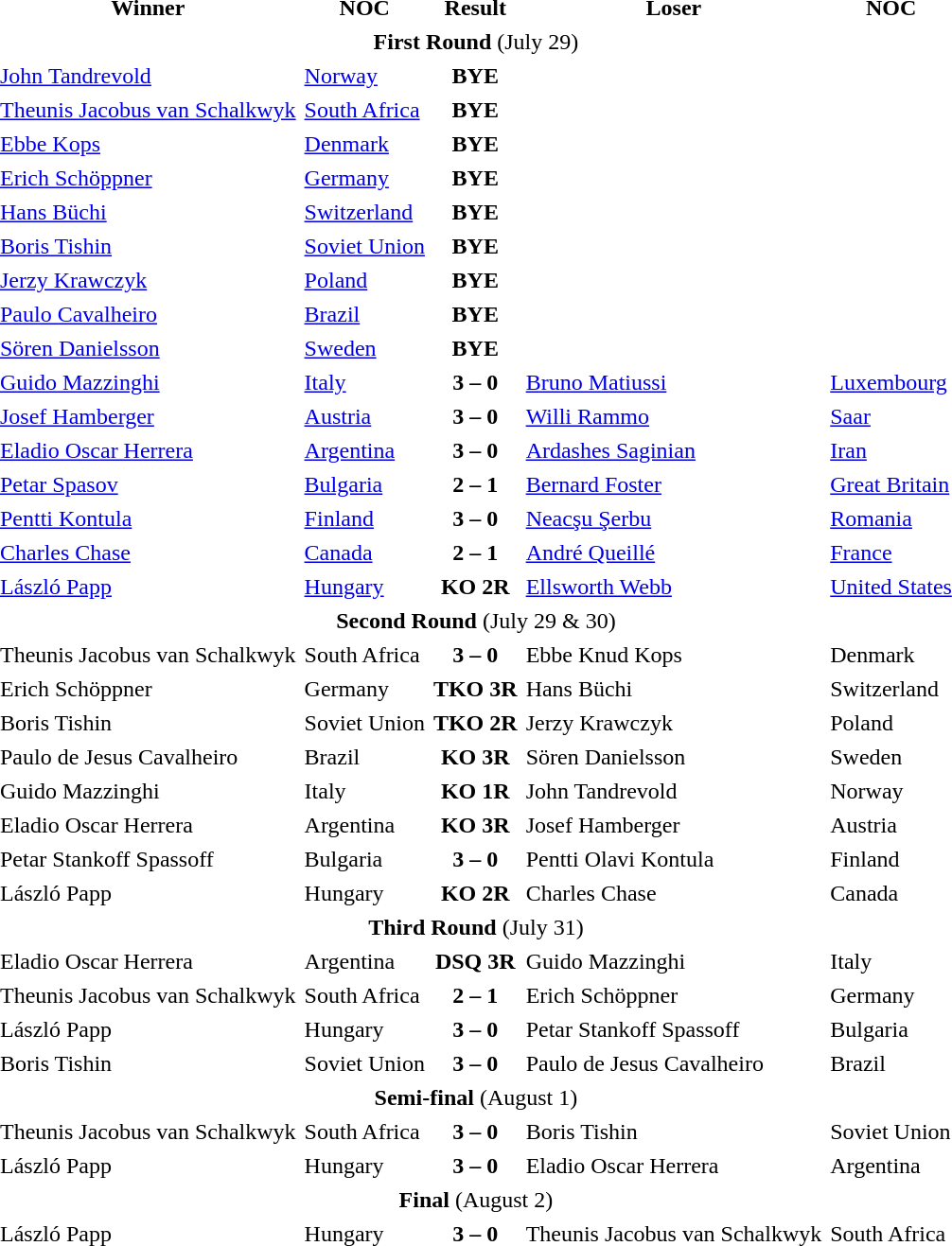<table border="0" Cellpadding="2">
<tr>
<th>Winner</th>
<th>NOC</th>
<th>Result</th>
<th>Loser</th>
<th>NOC</th>
</tr>
<tr>
<td align="center" colspan="5"><strong>First Round</strong> (July 29)</td>
</tr>
<tr>
<td><a href='#'>John Tandrevold</a></td>
<td><a href='#'>Norway</a></td>
<th>BYE</th>
</tr>
<tr>
<td><a href='#'>Theunis Jacobus van Schalkwyk</a></td>
<td><a href='#'>South Africa</a></td>
<th>BYE</th>
</tr>
<tr>
<td><a href='#'>Ebbe Kops</a></td>
<td><a href='#'>Denmark</a></td>
<th>BYE</th>
</tr>
<tr>
<td><a href='#'>Erich Schöppner</a></td>
<td><a href='#'>Germany</a></td>
<th>BYE</th>
</tr>
<tr>
<td><a href='#'>Hans Büchi</a></td>
<td><a href='#'>Switzerland</a></td>
<th>BYE</th>
</tr>
<tr>
<td><a href='#'>Boris Tishin</a></td>
<td><a href='#'>Soviet Union</a></td>
<th>BYE</th>
</tr>
<tr>
<td><a href='#'>Jerzy Krawczyk</a></td>
<td><a href='#'>Poland</a></td>
<th>BYE</th>
</tr>
<tr>
<td><a href='#'>Paulo Cavalheiro</a></td>
<td><a href='#'>Brazil</a></td>
<th>BYE</th>
</tr>
<tr>
<td><a href='#'>Sören Danielsson</a></td>
<td><a href='#'>Sweden</a></td>
<th>BYE</th>
</tr>
<tr>
<td><a href='#'>Guido Mazzinghi</a></td>
<td><a href='#'>Italy</a></td>
<th>3 – 0</th>
<td><a href='#'>Bruno Matiussi</a></td>
<td><a href='#'>Luxembourg</a></td>
</tr>
<tr>
<td><a href='#'>Josef Hamberger</a></td>
<td><a href='#'>Austria</a></td>
<th>3 – 0</th>
<td><a href='#'>Willi Rammo</a></td>
<td><a href='#'>Saar</a></td>
</tr>
<tr>
<td><a href='#'>Eladio Oscar Herrera</a></td>
<td><a href='#'>Argentina</a></td>
<th>3 – 0</th>
<td><a href='#'>Ardashes Saginian</a></td>
<td><a href='#'>Iran</a></td>
</tr>
<tr>
<td><a href='#'>Petar Spasov</a></td>
<td><a href='#'>Bulgaria</a></td>
<th>2 – 1</th>
<td><a href='#'>Bernard Foster</a></td>
<td><a href='#'>Great Britain</a></td>
</tr>
<tr>
<td><a href='#'>Pentti Kontula</a></td>
<td><a href='#'>Finland</a></td>
<th>3 – 0</th>
<td><a href='#'>Neacşu Şerbu</a></td>
<td><a href='#'>Romania</a></td>
</tr>
<tr>
<td><a href='#'>Charles Chase</a></td>
<td><a href='#'>Canada</a></td>
<th>2 – 1</th>
<td><a href='#'>André Queillé</a></td>
<td><a href='#'>France</a></td>
</tr>
<tr>
<td><a href='#'>László Papp</a></td>
<td><a href='#'>Hungary</a></td>
<th>KO 2R</th>
<td><a href='#'>Ellsworth Webb</a></td>
<td><a href='#'>United States</a></td>
</tr>
<tr>
<td align="center" colspan="5"><strong>Second Round</strong> (July 29 & 30)</td>
</tr>
<tr>
<td>Theunis Jacobus van Schalkwyk</td>
<td>South Africa</td>
<th>3 – 0</th>
<td>Ebbe Knud Kops</td>
<td>Denmark</td>
</tr>
<tr>
<td>Erich Schöppner</td>
<td>Germany</td>
<th>TKO 3R</th>
<td>Hans Büchi</td>
<td>Switzerland</td>
</tr>
<tr>
<td>Boris Tishin</td>
<td>Soviet Union</td>
<th>TKO 2R</th>
<td>Jerzy Krawczyk</td>
<td>Poland</td>
</tr>
<tr>
<td>Paulo de Jesus Cavalheiro</td>
<td>Brazil</td>
<th>KO 3R</th>
<td>Sören Danielsson</td>
<td>Sweden</td>
</tr>
<tr>
<td>Guido Mazzinghi</td>
<td>Italy</td>
<th>KO 1R</th>
<td>John Tandrevold</td>
<td>Norway</td>
</tr>
<tr>
<td>Eladio Oscar Herrera</td>
<td>Argentina</td>
<th>KO 3R</th>
<td>Josef Hamberger</td>
<td>Austria</td>
</tr>
<tr>
<td>Petar Stankoff Spassoff</td>
<td>Bulgaria</td>
<th>3 – 0</th>
<td>Pentti Olavi Kontula</td>
<td>Finland</td>
</tr>
<tr>
<td>László Papp</td>
<td>Hungary</td>
<th>KO 2R</th>
<td>Charles Chase</td>
<td>Canada</td>
</tr>
<tr>
<td align="center" colspan="5"><strong>Third Round</strong> (July 31)</td>
</tr>
<tr>
<td>Eladio Oscar Herrera</td>
<td>Argentina</td>
<th>DSQ 3R</th>
<td>Guido Mazzinghi</td>
<td>Italy</td>
</tr>
<tr>
<td>Theunis Jacobus van Schalkwyk</td>
<td>South Africa</td>
<th>2 – 1</th>
<td>Erich Schöppner</td>
<td>Germany</td>
</tr>
<tr>
<td>László Papp</td>
<td>Hungary</td>
<th>3 – 0</th>
<td>Petar Stankoff Spassoff</td>
<td>Bulgaria</td>
</tr>
<tr>
<td>Boris Tishin</td>
<td>Soviet Union</td>
<th>3 – 0</th>
<td>Paulo de Jesus Cavalheiro</td>
<td>Brazil</td>
</tr>
<tr>
<td align="center" colspan="5"><strong>Semi-final</strong> (August 1)</td>
</tr>
<tr>
<td>Theunis Jacobus van Schalkwyk</td>
<td>South Africa</td>
<th>3 – 0</th>
<td>Boris Tishin</td>
<td>Soviet Union</td>
</tr>
<tr>
<td>László Papp</td>
<td>Hungary</td>
<th>3 – 0</th>
<td>Eladio Oscar Herrera</td>
<td>Argentina</td>
</tr>
<tr>
<td align="center" colspan="5"><strong>Final</strong> (August 2)</td>
</tr>
<tr>
<td>László Papp</td>
<td>Hungary</td>
<th>3 – 0</th>
<td>Theunis Jacobus van Schalkwyk</td>
<td>South Africa</td>
</tr>
</table>
